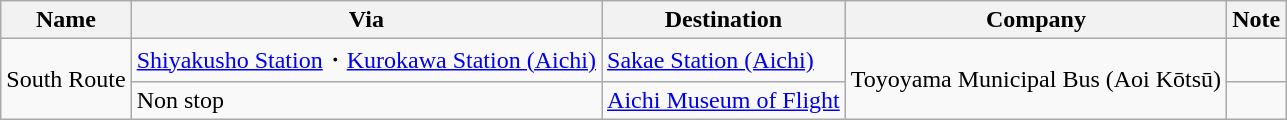<table class="wikitable">
<tr>
<th>Name</th>
<th>Via</th>
<th>Destination</th>
<th>Company</th>
<th>Note</th>
</tr>
<tr>
<td rowspan="2">South Route</td>
<td><a href='#'>Shiyakusho Station</a>・<a href='#'>Kurokawa Station (Aichi)</a></td>
<td><a href='#'>Sakae Station (Aichi)</a></td>
<td rowspan="2">Toyoyama Municipal Bus (Aoi Kōtsū)</td>
<td></td>
</tr>
<tr>
<td>Non stop</td>
<td><a href='#'>Aichi Museum of Flight</a></td>
<td></td>
</tr>
</table>
